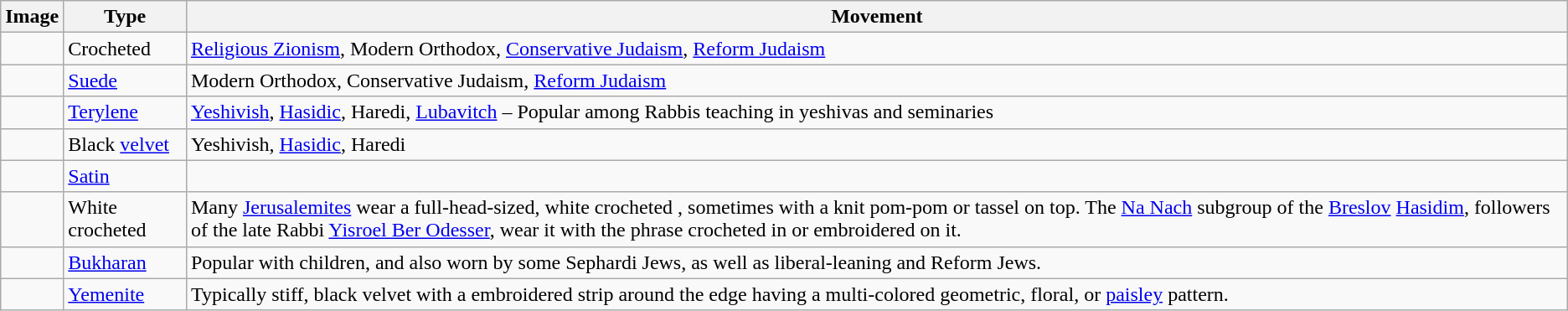<table class="wikitable">
<tr>
<th>Image</th>
<th>Type</th>
<th>Movement</th>
</tr>
<tr>
<td></td>
<td>Crocheted</td>
<td><a href='#'>Religious Zionism</a>, Modern Orthodox, <a href='#'>Conservative Judaism</a>, <a href='#'>Reform Judaism</a></td>
</tr>
<tr>
<td></td>
<td><a href='#'>Suede</a></td>
<td>Modern Orthodox, Conservative Judaism, <a href='#'>Reform Judaism</a></td>
</tr>
<tr>
<td></td>
<td><a href='#'>Terylene</a></td>
<td><a href='#'>Yeshivish</a>, <a href='#'>Hasidic</a>, Haredi, <a href='#'>Lubavitch</a> – Popular among Rabbis teaching in yeshivas and seminaries</td>
</tr>
<tr>
<td></td>
<td>Black <a href='#'>velvet</a></td>
<td>Yeshivish, <a href='#'>Hasidic</a>, Haredi</td>
</tr>
<tr>
<td></td>
<td><a href='#'>Satin</a></td>
<td></td>
</tr>
<tr>
<td></td>
<td>White crocheted</td>
<td>Many <a href='#'>Jerusalemites</a> wear a full-head-sized, white crocheted , sometimes with a knit pom-pom or tassel on top. The <a href='#'>Na Nach</a> subgroup of the <a href='#'>Breslov</a> <a href='#'>Hasidim</a>, followers of the late Rabbi <a href='#'>Yisroel Ber Odesser</a>, wear it with the  phrase crocheted in or embroidered on it.</td>
</tr>
<tr>
<td></td>
<td><a href='#'>Bukharan</a></td>
<td>Popular with children, and also worn by some Sephardi Jews, as well as liberal-leaning and Reform Jews.</td>
</tr>
<tr>
<td></td>
<td><a href='#'>Yemenite</a></td>
<td>Typically stiff, black velvet with a  embroidered strip around the edge having a multi-colored geometric, floral, or <a href='#'>paisley</a> pattern.</td>
</tr>
</table>
